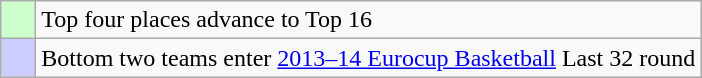<table class="wikitable">
<tr>
<td style="background: #ccffcc;">    </td>
<td>Top four places advance to Top 16</td>
</tr>
<tr>
<td style="background:#ccccff;">    </td>
<td>Bottom two teams enter <a href='#'>2013–14 Eurocup Basketball</a> Last 32 round</td>
</tr>
</table>
